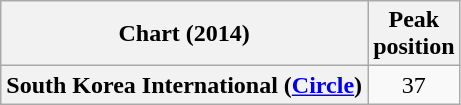<table class="wikitable sortable plainrowheaders" style="text-align:center">
<tr>
<th scope="col">Chart (2014)</th>
<th scope="col">Peak<br>position</th>
</tr>
<tr>
<th scope="row">South Korea International (<a href='#'>Circle</a>)</th>
<td>37</td>
</tr>
</table>
